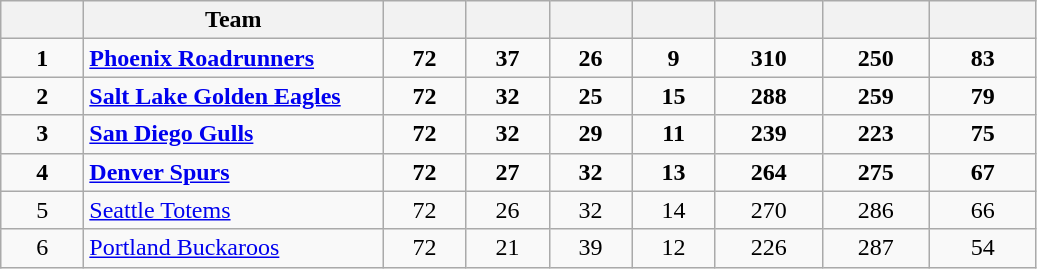<table class="wikitable sortable">
<tr>
<th scope="col" style="width:3em"></th>
<th scope="col" style="width:12em">Team</th>
<th scope="col" style="width:3em" class="unsortable"></th>
<th scope="col" style="width:3em"></th>
<th scope="col" style="width:3em"></th>
<th scope="col" style="width:3em"></th>
<th scope="col" style="width:4em"></th>
<th scope="col" style="width:4em"></th>
<th scope="col" style="width:4em"></th>
</tr>
<tr style="text-align:center;font-weight:bold;">
<td>1</td>
<td style="text-align:left;"><a href='#'>Phoenix Roadrunners</a></td>
<td>72</td>
<td>37</td>
<td>26</td>
<td>9</td>
<td>310</td>
<td>250</td>
<td>83</td>
</tr>
<tr style="text-align:center;font-weight:bold;">
<td>2</td>
<td style="text-align:left;"><a href='#'>Salt Lake Golden Eagles</a></td>
<td>72</td>
<td>32</td>
<td>25</td>
<td>15</td>
<td>288</td>
<td>259</td>
<td>79</td>
</tr>
<tr style="text-align:center;font-weight:bold;">
<td>3</td>
<td style="text-align:left;"><a href='#'>San Diego Gulls</a></td>
<td>72</td>
<td>32</td>
<td>29</td>
<td>11</td>
<td>239</td>
<td>223</td>
<td>75</td>
</tr>
<tr style="text-align:center;font-weight:bold;">
<td>4</td>
<td style="text-align:left;"><a href='#'>Denver Spurs</a></td>
<td>72</td>
<td>27</td>
<td>32</td>
<td>13</td>
<td>264</td>
<td>275</td>
<td>67</td>
</tr>
<tr style="text-align:center;">
<td>5</td>
<td style="text-align:left;"><a href='#'>Seattle Totems</a></td>
<td>72</td>
<td>26</td>
<td>32</td>
<td>14</td>
<td>270</td>
<td>286</td>
<td>66</td>
</tr>
<tr style="text-align:center;">
<td>6</td>
<td style="text-align:left;"><a href='#'>Portland Buckaroos</a></td>
<td>72</td>
<td>21</td>
<td>39</td>
<td>12</td>
<td>226</td>
<td>287</td>
<td>54</td>
</tr>
</table>
